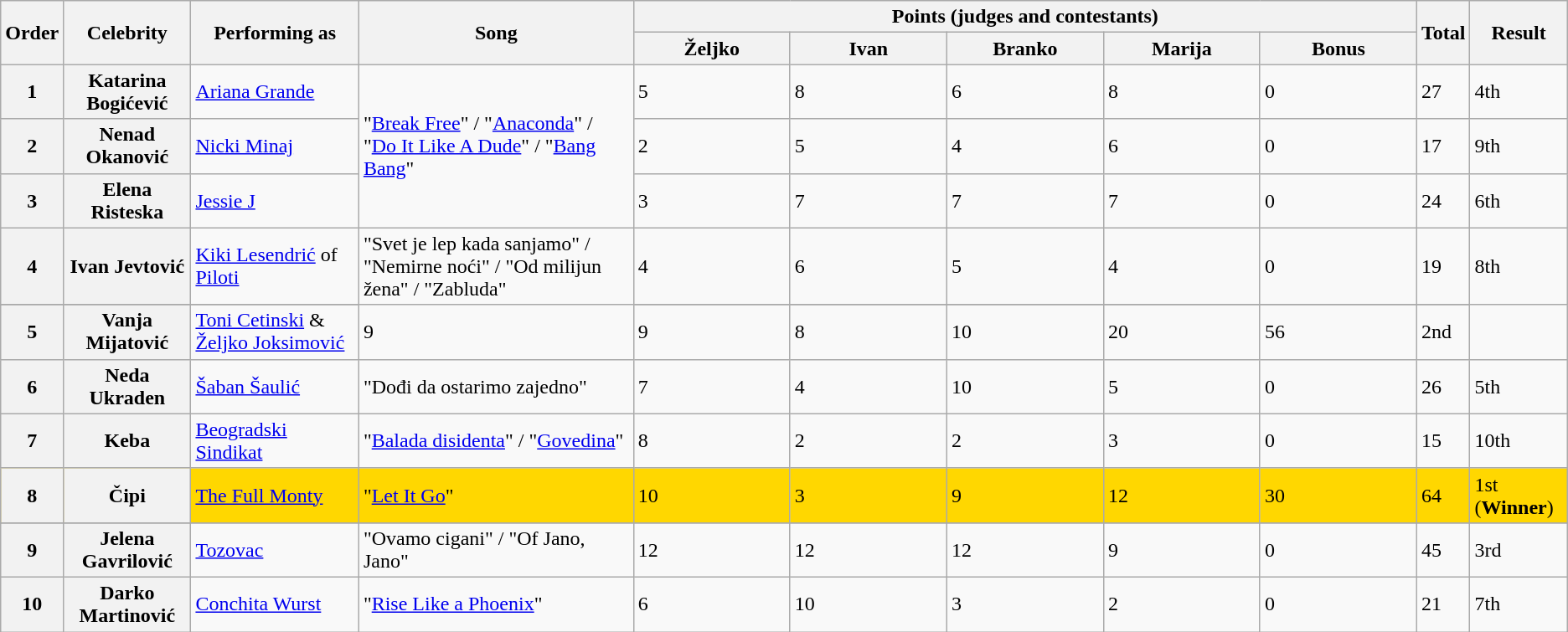<table class=wikitable>
<tr>
<th rowspan="2">Order</th>
<th rowspan="2">Celebrity</th>
<th rowspan="2">Performing as</th>
<th rowspan="2">Song</th>
<th colspan="5" style="width:50%;">Points (judges and contestants)</th>
<th rowspan="2">Total</th>
<th rowspan="2">Result</th>
</tr>
<tr>
<th style="width:10%;">Željko</th>
<th style="width:10%;">Ivan</th>
<th style="width:10%;">Branko</th>
<th style="width:10%;">Marija</th>
<th style="width:10%;">Bonus</th>
</tr>
<tr>
<th scope="row">1</th>
<th scope="row">Katarina Bogićević</th>
<td><a href='#'>Ariana Grande</a></td>
<td rowspan="3">"<a href='#'>Break Free</a>" / "<a href='#'>Anaconda</a>" / "<a href='#'>Do It Like A Dude</a>" / "<a href='#'>Bang Bang</a>"</td>
<td>5</td>
<td>8</td>
<td>6</td>
<td>8</td>
<td>0</td>
<td>27</td>
<td>4th</td>
</tr>
<tr>
<th scope="row">2</th>
<th scope="row">Nenad Okanović</th>
<td><a href='#'>Nicki Minaj</a></td>
<td>2</td>
<td>5</td>
<td>4</td>
<td>6</td>
<td>0</td>
<td>17</td>
<td>9th</td>
</tr>
<tr>
<th scope="row">3</th>
<th scope="row">Elena Risteska</th>
<td><a href='#'>Jessie J</a></td>
<td>3</td>
<td>7</td>
<td>7</td>
<td>7</td>
<td>0</td>
<td>24</td>
<td>6th</td>
</tr>
<tr>
<th scope="row">4</th>
<th scope="row">Ivan Jevtović</th>
<td><a href='#'>Kiki Lesendrić</a> of <a href='#'>Piloti</a></td>
<td rowspan="2">"Svet je lep kada sanjamo" / "Nemirne noći" / "Od milijun žena" / "Zabluda"</td>
<td>4</td>
<td>6</td>
<td>5</td>
<td>4</td>
<td>0</td>
<td>19</td>
<td>8th</td>
</tr>
<tr>
</tr>
<tr -bgcolor="silver">
<th scope="row">5</th>
<th scope="row">Vanja Mijatović</th>
<td><a href='#'>Toni Cetinski</a> & <a href='#'>Željko Joksimović</a></td>
<td>9</td>
<td>9</td>
<td>8</td>
<td>10</td>
<td>20</td>
<td>56</td>
<td>2nd</td>
</tr>
<tr>
<th scope="row">6</th>
<th scope="row">Neda Ukraden</th>
<td><a href='#'>Šaban Šaulić</a></td>
<td>"Dođi da ostarimo zajedno"</td>
<td>7</td>
<td>4</td>
<td>10</td>
<td>5</td>
<td>0</td>
<td>26</td>
<td>5th</td>
</tr>
<tr>
<th scope="row">7</th>
<th scope="row">Keba</th>
<td><a href='#'>Beogradski Sindikat</a></td>
<td>"<a href='#'>Balada disidenta</a>" / "<a href='#'>Govedina</a>"</td>
<td>8</td>
<td>2</td>
<td>2</td>
<td>3</td>
<td>0</td>
<td>15</td>
<td>10th</td>
</tr>
<tr style="background:gold;">
<th scope="row">8</th>
<th scope="row">Čipi</th>
<td><a href='#'>The Full Monty</a></td>
<td>"<a href='#'>Let It Go</a>"</td>
<td>10</td>
<td>3</td>
<td>9</td>
<td>12</td>
<td>30</td>
<td>64</td>
<td>1st (<strong>Winner</strong>)</td>
</tr>
<tr>
</tr>
<tr -bgcolor="tan">
<th scope="row">9</th>
<th scope="row">Jelena Gavrilović</th>
<td><a href='#'>Tozovac</a></td>
<td>"Ovamo cigani" / "Of Jano, Jano"</td>
<td>12</td>
<td>12</td>
<td>12</td>
<td>9</td>
<td>0</td>
<td>45</td>
<td>3rd</td>
</tr>
<tr>
<th scope="row">10</th>
<th scope="row">Darko Martinović</th>
<td><a href='#'>Conchita Wurst</a></td>
<td>"<a href='#'>Rise Like a Phoenix</a>"</td>
<td>6</td>
<td>10</td>
<td>3</td>
<td>2</td>
<td>0</td>
<td>21</td>
<td>7th</td>
</tr>
</table>
